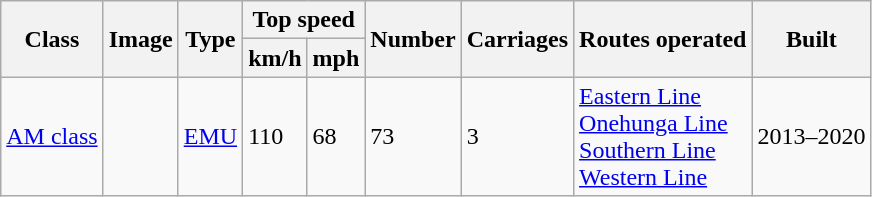<table class="wikitable">
<tr>
<th rowspan="2">Class</th>
<th rowspan="2">Image</th>
<th rowspan="2">Type</th>
<th colspan="2">Top speed</th>
<th rowspan="2">Number</th>
<th rowspan="2">Carriages</th>
<th rowspan="2">Routes operated</th>
<th rowspan="2">Built</th>
</tr>
<tr bgcolor=#f9f9f9>
<th>km/h</th>
<th>mph</th>
</tr>
<tr>
<td><a href='#'>AM class</a></td>
<td></td>
<td><a href='#'>EMU</a></td>
<td>110</td>
<td>68</td>
<td>73</td>
<td>3</td>
<td><a href='#'>Eastern Line</a><br><a href='#'>Onehunga Line</a><br><a href='#'>Southern Line</a><br><a href='#'>Western Line</a></td>
<td>2013–2020</td>
</tr>
</table>
